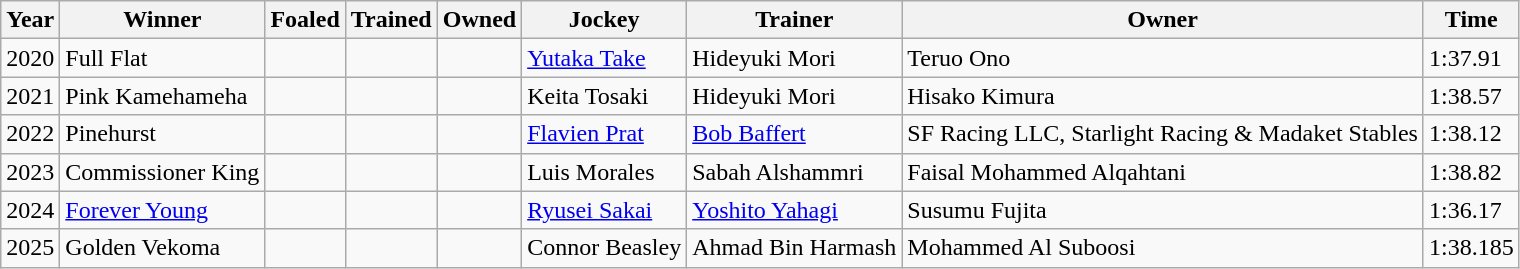<table class="wikitable">
<tr>
<th>Year</th>
<th>Winner</th>
<th>Foaled</th>
<th>Trained</th>
<th>Owned</th>
<th>Jockey</th>
<th>Trainer</th>
<th>Owner</th>
<th>Time</th>
</tr>
<tr>
<td>2020</td>
<td>Full Flat</td>
<td></td>
<td></td>
<td></td>
<td><a href='#'>Yutaka Take</a></td>
<td>Hideyuki Mori</td>
<td>Teruo Ono</td>
<td>1:37.91</td>
</tr>
<tr>
<td>2021</td>
<td>Pink Kamehameha</td>
<td></td>
<td></td>
<td></td>
<td>Keita Tosaki</td>
<td>Hideyuki Mori</td>
<td>Hisako Kimura</td>
<td>1:38.57</td>
</tr>
<tr>
<td>2022</td>
<td>Pinehurst</td>
<td></td>
<td></td>
<td></td>
<td><a href='#'>Flavien Prat</a></td>
<td><a href='#'>Bob Baffert</a></td>
<td>SF Racing LLC, Starlight Racing & Madaket Stables</td>
<td>1:38.12</td>
</tr>
<tr>
<td>2023</td>
<td>Commissioner King</td>
<td></td>
<td></td>
<td></td>
<td>Luis Morales</td>
<td>Sabah Alshammri</td>
<td>Faisal Mohammed Alqahtani</td>
<td>1:38.82</td>
</tr>
<tr>
<td>2024</td>
<td><a href='#'>Forever Young</a></td>
<td></td>
<td></td>
<td></td>
<td><a href='#'>Ryusei Sakai</a></td>
<td><a href='#'>Yoshito Yahagi</a></td>
<td>Susumu Fujita</td>
<td>1:36.17</td>
</tr>
<tr>
<td>2025</td>
<td>Golden Vekoma</td>
<td></td>
<td></td>
<td></td>
<td>Connor Beasley</td>
<td>Ahmad Bin Harmash</td>
<td>Mohammed Al Suboosi</td>
<td>1:38.185</td>
</tr>
</table>
